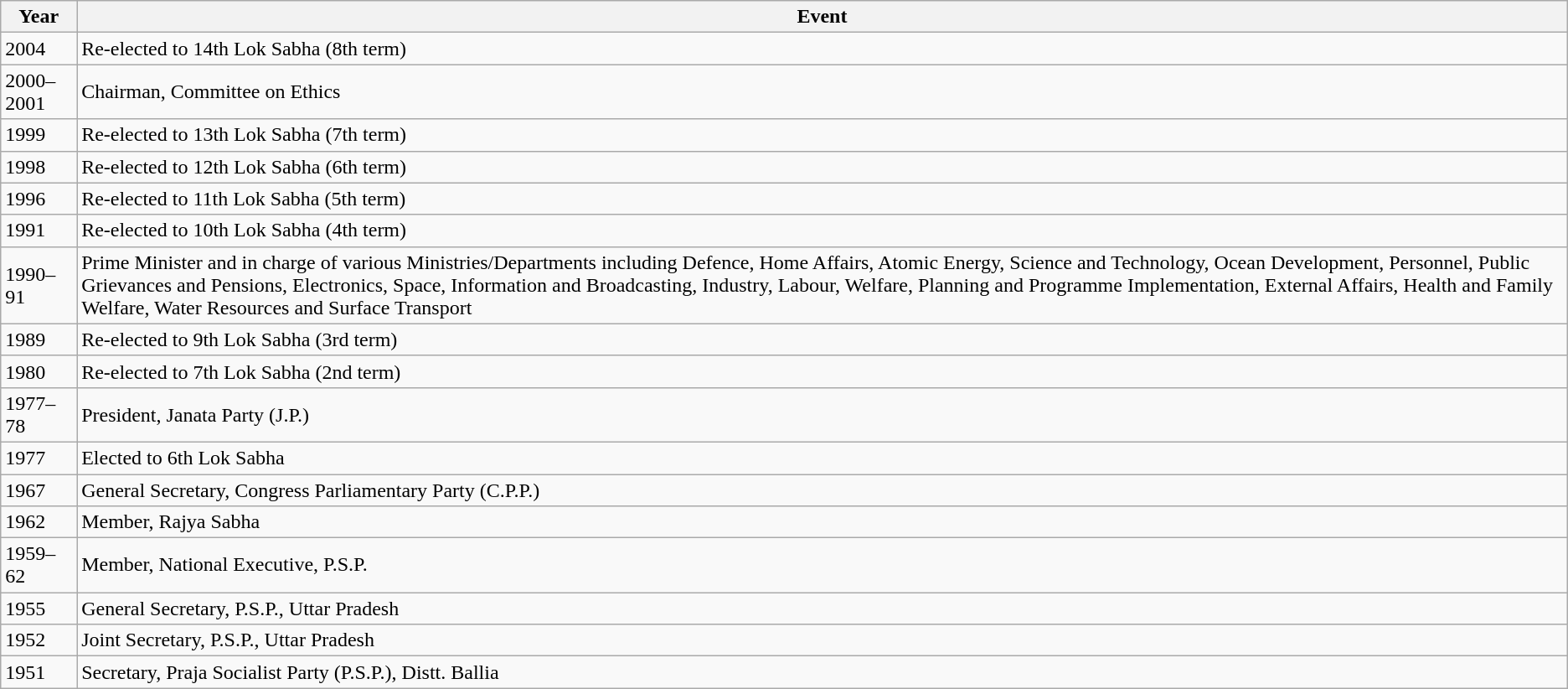<table class="wikitable">
<tr>
<th>Year</th>
<th>Event</th>
</tr>
<tr>
<td>2004</td>
<td>Re-elected to 14th Lok Sabha (8th term)</td>
</tr>
<tr>
<td>2000–2001</td>
<td>Chairman, Committee on Ethics</td>
</tr>
<tr>
<td>1999</td>
<td>Re-elected to 13th Lok Sabha (7th term)</td>
</tr>
<tr>
<td>1998</td>
<td>Re-elected to 12th Lok Sabha (6th term)</td>
</tr>
<tr>
<td>1996</td>
<td>Re-elected to 11th Lok Sabha (5th term)</td>
</tr>
<tr>
<td>1991</td>
<td>Re-elected to 10th Lok Sabha (4th term)</td>
</tr>
<tr>
<td>1990–91</td>
<td>Prime Minister and in charge of various Ministries/Departments including Defence, Home Affairs, Atomic Energy, Science and Technology, Ocean Development, Personnel, Public Grievances and Pensions, Electronics, Space, Information and Broadcasting, Industry, Labour, Welfare, Planning and Programme Implementation, External Affairs, Health and Family Welfare, Water Resources and Surface Transport</td>
</tr>
<tr>
<td>1989</td>
<td>Re-elected to 9th Lok Sabha (3rd term)</td>
</tr>
<tr>
<td>1980</td>
<td>Re-elected to 7th Lok Sabha (2nd term)</td>
</tr>
<tr>
<td>1977–78</td>
<td>President, Janata Party (J.P.)</td>
</tr>
<tr>
<td>1977</td>
<td>Elected to 6th Lok Sabha</td>
</tr>
<tr>
<td>1967</td>
<td>General Secretary, Congress Parliamentary Party (C.P.P.)</td>
</tr>
<tr>
<td>1962</td>
<td>Member, Rajya Sabha</td>
</tr>
<tr>
<td>1959–62</td>
<td>Member, National Executive, P.S.P.</td>
</tr>
<tr>
<td>1955</td>
<td>General Secretary, P.S.P., Uttar Pradesh</td>
</tr>
<tr>
<td>1952</td>
<td>Joint Secretary, P.S.P., Uttar Pradesh</td>
</tr>
<tr>
<td>1951</td>
<td>Secretary, Praja Socialist Party (P.S.P.), Distt. Ballia</td>
</tr>
</table>
